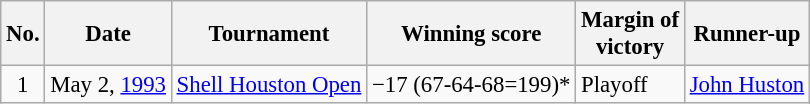<table class="wikitable" style="font-size:95%;">
<tr>
<th>No.</th>
<th>Date</th>
<th>Tournament</th>
<th>Winning score</th>
<th>Margin of<br>victory</th>
<th>Runner-up</th>
</tr>
<tr>
<td align=center>1</td>
<td align=right>May 2, <a href='#'>1993</a></td>
<td><a href='#'>Shell Houston Open</a></td>
<td>−17 (67-64-68=199)*</td>
<td>Playoff</td>
<td> <a href='#'>John Huston</a></td>
</tr>
</table>
